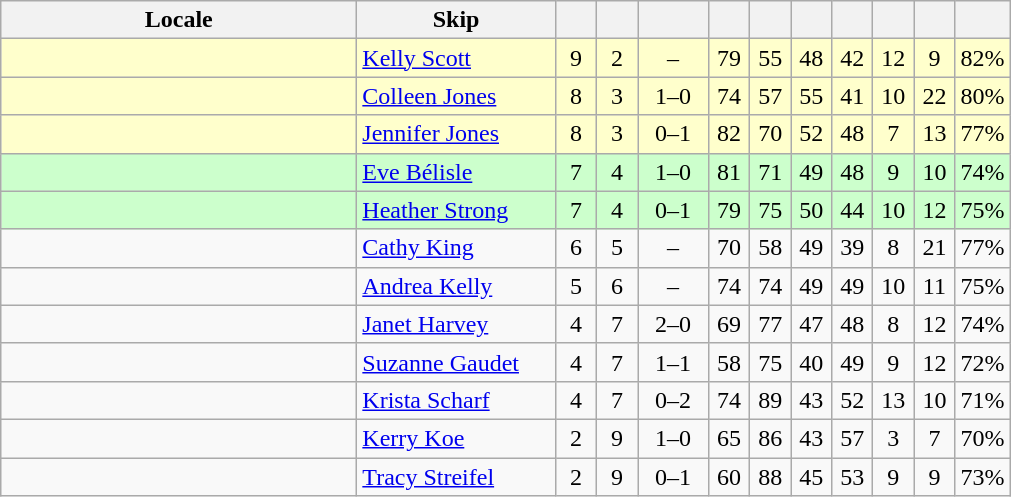<table class="wikitable" style="text-align: center;">
<tr>
<th width=230>Locale</th>
<th width=125>Skip</th>
<th width=20></th>
<th width=20></th>
<th width=40></th>
<th width=20></th>
<th width=20></th>
<th width=20></th>
<th width=20></th>
<th width=20></th>
<th width=20></th>
<th width=20></th>
</tr>
<tr bgcolor="#ffc">
<td style="text-align: left;"></td>
<td style="text-align: left;"><a href='#'>Kelly Scott</a></td>
<td>9</td>
<td>2</td>
<td>–</td>
<td>79</td>
<td>55</td>
<td>48</td>
<td>42</td>
<td>12</td>
<td>9</td>
<td>82%</td>
</tr>
<tr bgcolor="#ffc">
<td style="text-align: left;"></td>
<td style="text-align: left;"><a href='#'>Colleen Jones</a></td>
<td>8</td>
<td>3</td>
<td>1–0</td>
<td>74</td>
<td>57</td>
<td>55</td>
<td>41</td>
<td>10</td>
<td>22</td>
<td>80%</td>
</tr>
<tr bgcolor="#ffc">
<td style="text-align: left;"></td>
<td style="text-align: left;"><a href='#'>Jennifer Jones</a></td>
<td>8</td>
<td>3</td>
<td>0–1</td>
<td>82</td>
<td>70</td>
<td>52</td>
<td>48</td>
<td>7</td>
<td>13</td>
<td>77%</td>
</tr>
<tr bgcolor="#ccffcc">
<td style="text-align: left;"></td>
<td style="text-align: left;"><a href='#'>Eve Bélisle</a></td>
<td>7</td>
<td>4</td>
<td>1–0</td>
<td>81</td>
<td>71</td>
<td>49</td>
<td>48</td>
<td>9</td>
<td>10</td>
<td>74%</td>
</tr>
<tr bgcolor="#ccffcc">
<td style="text-align: left;"></td>
<td style="text-align: left;"><a href='#'>Heather Strong</a></td>
<td>7</td>
<td>4</td>
<td>0–1</td>
<td>79</td>
<td>75</td>
<td>50</td>
<td>44</td>
<td>10</td>
<td>12</td>
<td>75%</td>
</tr>
<tr>
<td style="text-align: left;"></td>
<td style="text-align: left;"><a href='#'>Cathy King</a></td>
<td>6</td>
<td>5</td>
<td>–</td>
<td>70</td>
<td>58</td>
<td>49</td>
<td>39</td>
<td>8</td>
<td>21</td>
<td>77%</td>
</tr>
<tr>
<td style="text-align: left;"></td>
<td style="text-align: left;"><a href='#'>Andrea Kelly</a></td>
<td>5</td>
<td>6</td>
<td>–</td>
<td>74</td>
<td>74</td>
<td>49</td>
<td>49</td>
<td>10</td>
<td>11</td>
<td>75%</td>
</tr>
<tr>
<td style="text-align: left;"></td>
<td style="text-align: left;"><a href='#'>Janet Harvey</a></td>
<td>4</td>
<td>7</td>
<td>2–0</td>
<td>69</td>
<td>77</td>
<td>47</td>
<td>48</td>
<td>8</td>
<td>12</td>
<td>74%</td>
</tr>
<tr>
<td style="text-align: left;"></td>
<td style="text-align: left;"><a href='#'>Suzanne Gaudet</a></td>
<td>4</td>
<td>7</td>
<td>1–1</td>
<td>58</td>
<td>75</td>
<td>40</td>
<td>49</td>
<td>9</td>
<td>12</td>
<td>72%</td>
</tr>
<tr>
<td style="text-align: left;"></td>
<td style="text-align: left;"><a href='#'>Krista Scharf</a></td>
<td>4</td>
<td>7</td>
<td>0–2</td>
<td>74</td>
<td>89</td>
<td>43</td>
<td>52</td>
<td>13</td>
<td>10</td>
<td>71%</td>
</tr>
<tr>
<td style="text-align: left;"></td>
<td style="text-align: left;"><a href='#'>Kerry Koe</a></td>
<td>2</td>
<td>9</td>
<td>1–0</td>
<td>65</td>
<td>86</td>
<td>43</td>
<td>57</td>
<td>3</td>
<td>7</td>
<td>70%</td>
</tr>
<tr>
<td style="text-align: left;"></td>
<td style="text-align: left;"><a href='#'>Tracy Streifel</a></td>
<td>2</td>
<td>9</td>
<td>0–1</td>
<td>60</td>
<td>88</td>
<td>45</td>
<td>53</td>
<td>9</td>
<td>9</td>
<td>73%</td>
</tr>
</table>
